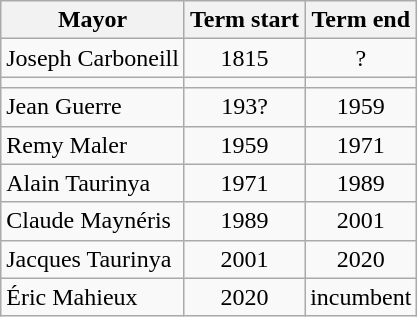<table class="wikitable">
<tr>
<th>Mayor</th>
<th>Term start</th>
<th>Term end</th>
</tr>
<tr>
<td>Joseph Carboneill</td>
<td align=center>1815</td>
<td align=center>?</td>
</tr>
<tr>
<td></td>
<td align=center></td>
<td align=center></td>
</tr>
<tr>
<td>Jean Guerre</td>
<td align=center>193?</td>
<td align=center>1959</td>
</tr>
<tr>
<td>Remy Maler</td>
<td align=center>1959</td>
<td align=center>1971</td>
</tr>
<tr>
<td>Alain Taurinya</td>
<td align=center>1971</td>
<td align=center>1989</td>
</tr>
<tr>
<td>Claude Maynéris</td>
<td align=center>1989</td>
<td align=center>2001</td>
</tr>
<tr>
<td>Jacques Taurinya</td>
<td align=center>2001</td>
<td align=center>2020</td>
</tr>
<tr>
<td>Éric Mahieux</td>
<td align=center>2020</td>
<td align=center>incumbent</td>
</tr>
</table>
